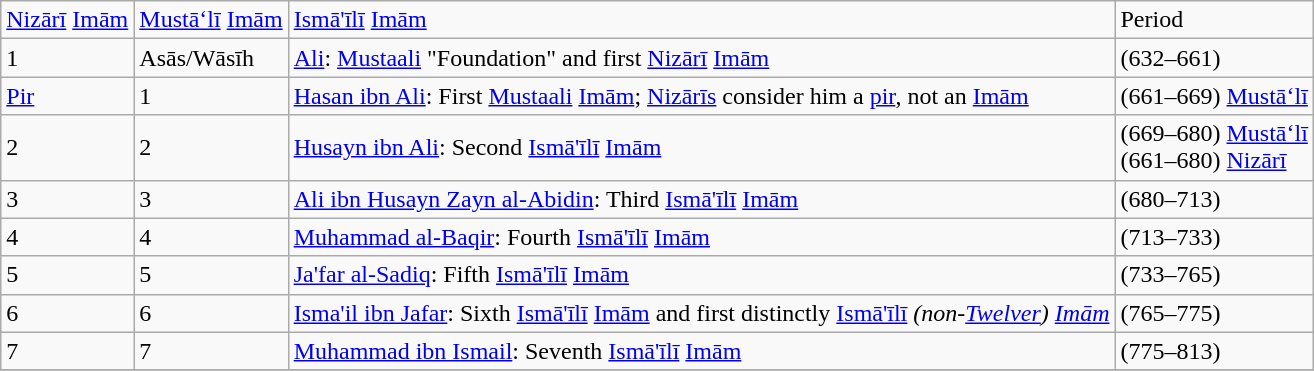<table class="wikitable">
<tr>
<td><a href='#'>Nizārī</a> <a href='#'>Imām</a></td>
<td><a href='#'>Mustā‘lī</a> <a href='#'>Imām</a></td>
<td><a href='#'>Ismā'īlī</a> <a href='#'>Imām</a></td>
<td>Period</td>
</tr>
<tr>
<td>1</td>
<td>Asās/Wāsīh</td>
<td><a href='#'>Ali</a>: <a href='#'>Mustaali</a> "Foundation" and first <a href='#'>Nizārī</a> <a href='#'>Imām</a></td>
<td>(632–661)</td>
</tr>
<tr>
<td><a href='#'>Pir</a></td>
<td>1</td>
<td><a href='#'>Hasan ibn Ali</a>: First <a href='#'>Mustaali</a> <a href='#'>Imām</a>; <a href='#'>Nizārīs</a> consider him a <a href='#'>pir</a>, not an <a href='#'>Imām</a></td>
<td>(661–669) <a href='#'>Mustā‘lī</a></td>
</tr>
<tr>
<td>2</td>
<td>2</td>
<td><a href='#'>Husayn ibn Ali</a>: Second <a href='#'>Ismā'īlī</a> <a href='#'>Imām</a></td>
<td>(669–680) <a href='#'>Mustā‘lī</a> <br> (661–680) <a href='#'>Nizārī</a></td>
</tr>
<tr>
<td>3</td>
<td>3</td>
<td><a href='#'>Ali ibn Husayn Zayn al-Abidin</a>: Third <a href='#'>Ismā'īlī</a> <a href='#'>Imām</a></td>
<td>(680–713)</td>
</tr>
<tr>
<td>4</td>
<td>4</td>
<td><a href='#'>Muhammad al-Baqir</a>: Fourth <a href='#'>Ismā'īlī</a> <a href='#'>Imām</a></td>
<td>(713–733)</td>
</tr>
<tr>
<td>5</td>
<td>5</td>
<td><a href='#'>Ja'far al-Sadiq</a>: Fifth <a href='#'>Ismā'īlī</a> <a href='#'>Imām</a></td>
<td>(733–765)</td>
</tr>
<tr>
<td>6</td>
<td>6</td>
<td><a href='#'>Isma'il ibn Jafar</a>: Sixth <a href='#'>Ismā'īlī</a> <a href='#'>Imām</a> and first distinctly <a href='#'>Ismā'īlī</a> <em>(non-<a href='#'>Twelver</a>) <a href='#'>Imām</a></em></td>
<td>(765–775)</td>
</tr>
<tr>
<td>7</td>
<td>7</td>
<td><a href='#'>Muhammad ibn Ismail</a>: Seventh <a href='#'>Ismā'īlī</a> <a href='#'>Imām</a></td>
<td>(775–813)</td>
</tr>
<tr>
</tr>
</table>
